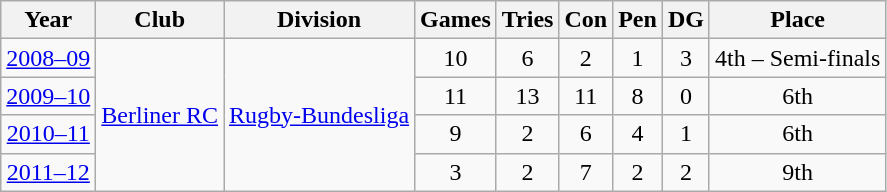<table class="wikitable">
<tr>
<th>Year</th>
<th>Club</th>
<th>Division</th>
<th>Games</th>
<th>Tries</th>
<th>Con</th>
<th>Pen</th>
<th>DG</th>
<th>Place</th>
</tr>
<tr align="center">
<td><a href='#'>2008–09</a></td>
<td rowspan=4><a href='#'>Berliner RC</a></td>
<td rowspan=4><a href='#'>Rugby-Bundesliga</a></td>
<td>10</td>
<td>6</td>
<td>2</td>
<td>1</td>
<td>3</td>
<td>4th – Semi-finals</td>
</tr>
<tr align="center">
<td><a href='#'>2009–10</a></td>
<td>11</td>
<td>13</td>
<td>11</td>
<td>8</td>
<td>0</td>
<td>6th</td>
</tr>
<tr align="center">
<td><a href='#'>2010–11</a></td>
<td>9</td>
<td>2</td>
<td>6</td>
<td>4</td>
<td>1</td>
<td>6th</td>
</tr>
<tr align="center">
<td><a href='#'>2011–12</a></td>
<td>3</td>
<td>2</td>
<td>7</td>
<td>2</td>
<td>2</td>
<td>9th</td>
</tr>
</table>
